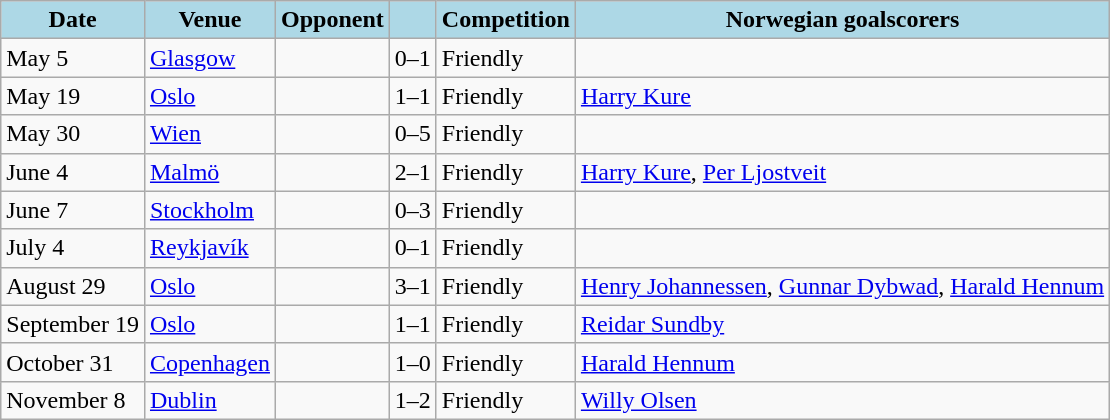<table class="wikitable">
<tr>
<th style="background: lightblue;">Date</th>
<th style="background: lightblue;">Venue</th>
<th style="background: lightblue;">Opponent</th>
<th style="background: lightblue;" align=center></th>
<th style="background: lightblue;" align=center>Competition</th>
<th style="background: lightblue;">Norwegian goalscorers</th>
</tr>
<tr>
<td>May 5</td>
<td><a href='#'>Glasgow</a></td>
<td></td>
<td>0–1</td>
<td>Friendly</td>
<td></td>
</tr>
<tr>
<td>May 19</td>
<td><a href='#'>Oslo</a></td>
<td></td>
<td>1–1</td>
<td>Friendly</td>
<td><a href='#'>Harry Kure</a></td>
</tr>
<tr>
<td>May 30</td>
<td><a href='#'>Wien</a></td>
<td></td>
<td>0–5</td>
<td>Friendly</td>
<td></td>
</tr>
<tr>
<td>June 4</td>
<td><a href='#'>Malmö</a></td>
<td></td>
<td>2–1</td>
<td>Friendly</td>
<td><a href='#'>Harry Kure</a>, <a href='#'>Per Ljostveit</a></td>
</tr>
<tr>
<td>June 7</td>
<td><a href='#'>Stockholm</a></td>
<td></td>
<td>0–3</td>
<td>Friendly</td>
<td></td>
</tr>
<tr>
<td>July 4</td>
<td><a href='#'>Reykjavík</a></td>
<td></td>
<td>0–1</td>
<td>Friendly</td>
<td></td>
</tr>
<tr>
<td>August 29</td>
<td><a href='#'>Oslo</a></td>
<td></td>
<td>3–1</td>
<td>Friendly</td>
<td><a href='#'>Henry Johannessen</a>, <a href='#'>Gunnar Dybwad</a>, <a href='#'>Harald Hennum</a></td>
</tr>
<tr>
<td>September 19</td>
<td><a href='#'>Oslo</a></td>
<td></td>
<td>1–1</td>
<td>Friendly</td>
<td><a href='#'>Reidar Sundby</a></td>
</tr>
<tr>
<td>October 31</td>
<td><a href='#'>Copenhagen</a></td>
<td></td>
<td>1–0</td>
<td>Friendly</td>
<td><a href='#'>Harald Hennum</a></td>
</tr>
<tr>
<td>November 8</td>
<td><a href='#'>Dublin</a></td>
<td></td>
<td>1–2</td>
<td>Friendly</td>
<td><a href='#'>Willy Olsen</a></td>
</tr>
</table>
